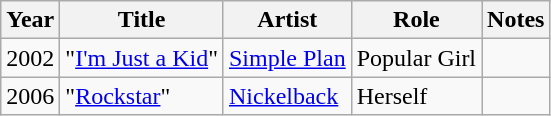<table class="wikitable sortable">
<tr>
<th>Year</th>
<th>Title</th>
<th>Artist</th>
<th>Role</th>
<th class="unsortable">Notes</th>
</tr>
<tr>
<td>2002</td>
<td>"<a href='#'>I'm Just a Kid</a>"</td>
<td><a href='#'>Simple Plan</a></td>
<td>Popular Girl</td>
<td></td>
</tr>
<tr>
<td>2006</td>
<td>"<a href='#'>Rockstar</a>"</td>
<td><a href='#'>Nickelback</a></td>
<td>Herself</td>
<td></td>
</tr>
</table>
